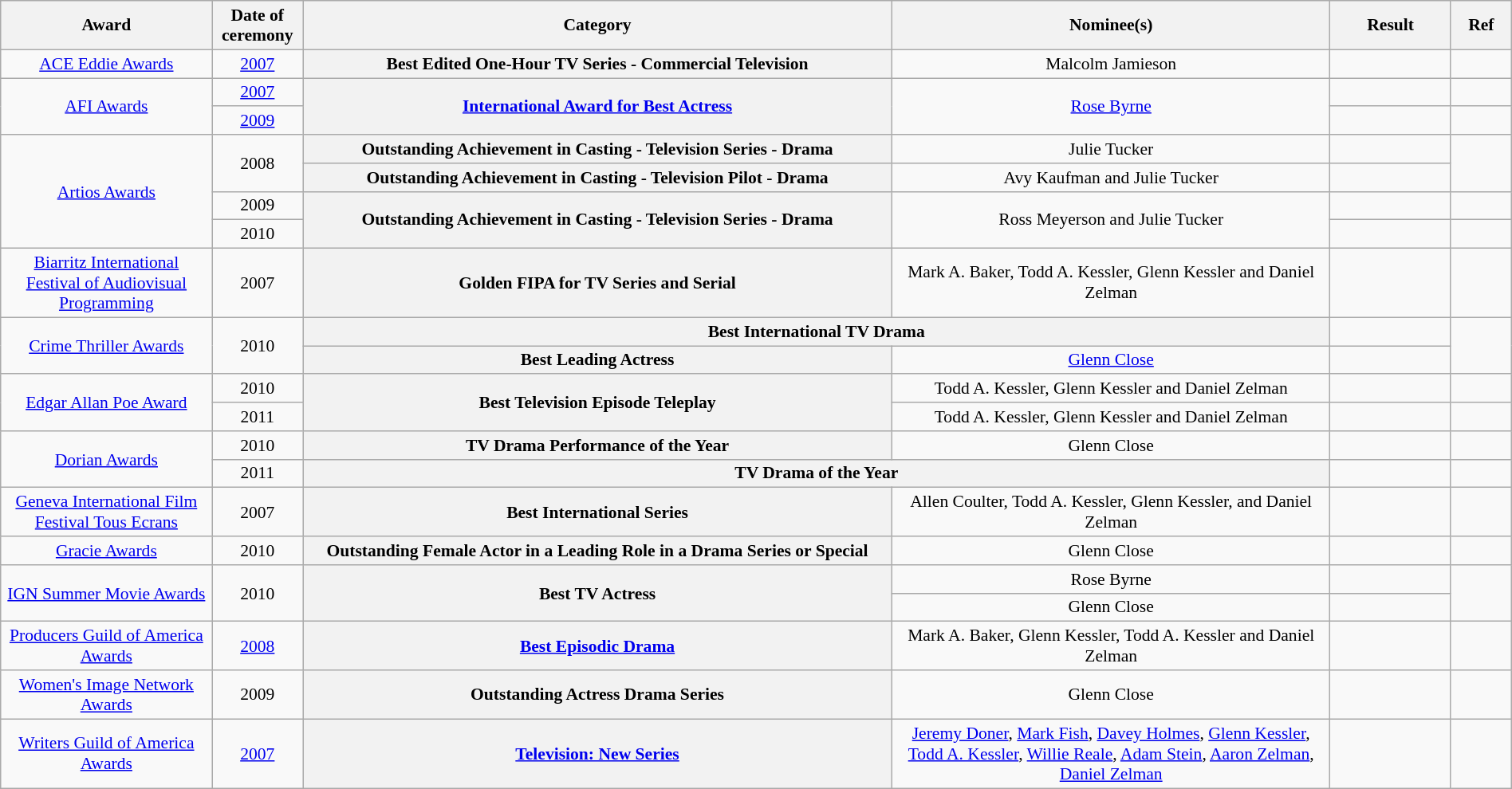<table class="wikitable plainrowheaders" style="font-size: 90%; text-align:center" width=100%>
<tr>
<th scope="col" width="14%">Award</th>
<th scope="col" width="6%">Date of ceremony</th>
<th scope="col" width="39%">Category</th>
<th scope="col" width="29%">Nominee(s)</th>
<th scope="col" width="8%">Result</th>
<th scope="col" width="4%">Ref</th>
</tr>
<tr>
<td><a href='#'>ACE Eddie Awards</a></td>
<td><a href='#'>2007</a></td>
<th scope="row" style="text-align:center">Best Edited One-Hour TV Series - Commercial Television</th>
<td>Malcolm Jamieson </td>
<td></td>
<td></td>
</tr>
<tr>
<td rowspan="2"><a href='#'>AFI Awards</a></td>
<td><a href='#'>2007</a></td>
<th scope="row" style="text-align:center" rowspan="2"><a href='#'>International Award for Best Actress</a></th>
<td rowspan="2"><a href='#'>Rose Byrne</a></td>
<td></td>
<td></td>
</tr>
<tr>
<td><a href='#'>2009</a></td>
<td></td>
<td></td>
</tr>
<tr>
<td rowspan="4"><a href='#'>Artios Awards</a></td>
<td rowspan="2">2008</td>
<th scope="row" style="text-align:center">Outstanding Achievement in Casting - Television Series - Drama</th>
<td>Julie Tucker</td>
<td></td>
<td rowspan="2"></td>
</tr>
<tr>
<th scope="row" style="text-align:center">Outstanding Achievement in Casting - Television Pilot - Drama</th>
<td>Avy Kaufman and Julie Tucker</td>
<td></td>
</tr>
<tr>
<td>2009</td>
<th scope="row" style="text-align:center" rowspan="2">Outstanding Achievement in Casting - Television Series - Drama</th>
<td rowspan="2">Ross Meyerson and Julie Tucker</td>
<td></td>
<td></td>
</tr>
<tr>
<td>2010</td>
<td></td>
<td></td>
</tr>
<tr>
<td><a href='#'>Biarritz International Festival of Audiovisual Programming</a></td>
<td>2007</td>
<th scope="row" style="text-align:center">Golden FIPA for TV Series and Serial</th>
<td>Mark A. Baker, Todd A. Kessler, Glenn Kessler and Daniel Zelman</td>
<td></td>
<td></td>
</tr>
<tr>
<td rowspan="2"><a href='#'>Crime Thriller Awards</a></td>
<td rowspan="2">2010</td>
<th scope="row" style="text-align:center" colspan="2">Best International TV Drama</th>
<td></td>
<td rowspan="2"></td>
</tr>
<tr>
<th scope="row" style="text-align:center">Best Leading Actress</th>
<td><a href='#'>Glenn Close</a></td>
<td></td>
</tr>
<tr>
<td rowspan="2"><a href='#'>Edgar Allan Poe Award</a></td>
<td>2010</td>
<th scope="row" style="text-align:center" rowspan="2">Best Television Episode Teleplay</th>
<td>Todd A. Kessler, Glenn Kessler and Daniel Zelman </td>
<td></td>
<td></td>
</tr>
<tr>
<td>2011</td>
<td>Todd A. Kessler, Glenn Kessler and Daniel Zelman </td>
<td></td>
<td></td>
</tr>
<tr>
<td rowspan="2"><a href='#'>Dorian Awards</a></td>
<td>2010</td>
<th scope="row" style="text-align:center">TV Drama Performance of the Year</th>
<td>Glenn Close</td>
<td></td>
<td></td>
</tr>
<tr>
<td>2011</td>
<th scope="row" style="text-align:center" colspan="2">TV Drama of the Year</th>
<td></td>
<td></td>
</tr>
<tr>
<td><a href='#'>Geneva International Film Festival Tous Ecrans</a></td>
<td>2007</td>
<th scope="row" style="text-align:center">Best International Series</th>
<td>Allen Coulter, Todd A. Kessler, Glenn Kessler, and Daniel Zelman</td>
<td></td>
<td></td>
</tr>
<tr>
<td><a href='#'>Gracie Awards</a></td>
<td>2010</td>
<th scope="row" style="text-align:center">Outstanding Female Actor in a Leading Role in a Drama Series or Special</th>
<td>Glenn Close</td>
<td></td>
<td></td>
</tr>
<tr>
<td rowspan="2"><a href='#'>IGN Summer Movie Awards</a></td>
<td rowspan="2">2010</td>
<th scope="row" style="text-align:center" rowspan="2">Best TV Actress</th>
<td>Rose Byrne</td>
<td></td>
<td rowspan="2"></td>
</tr>
<tr>
<td>Glenn Close</td>
<td></td>
</tr>
<tr>
<td><a href='#'>Producers Guild of America Awards</a></td>
<td><a href='#'>2008</a></td>
<th scope="row" style="text-align:center"><a href='#'>Best Episodic Drama</a></th>
<td>Mark A. Baker, Glenn Kessler, Todd A. Kessler and Daniel Zelman</td>
<td></td>
<td></td>
</tr>
<tr>
<td><a href='#'>Women's Image Network Awards</a></td>
<td>2009</td>
<th scope="row" style="text-align:center">Outstanding Actress Drama Series</th>
<td>Glenn Close</td>
<td></td>
<td></td>
</tr>
<tr>
<td><a href='#'>Writers Guild of America Awards</a></td>
<td><a href='#'>2007</a></td>
<th scope="row" style="text-align:center"><a href='#'>Television: New Series</a></th>
<td><a href='#'>Jeremy Doner</a>, <a href='#'>Mark Fish</a>, <a href='#'>Davey Holmes</a>, <a href='#'>Glenn Kessler</a>, <a href='#'>Todd A. Kessler</a>, <a href='#'>Willie Reale</a>, <a href='#'>Adam Stein</a>, <a href='#'>Aaron Zelman</a>, <a href='#'>Daniel Zelman</a></td>
<td></td>
<td></td>
</tr>
</table>
